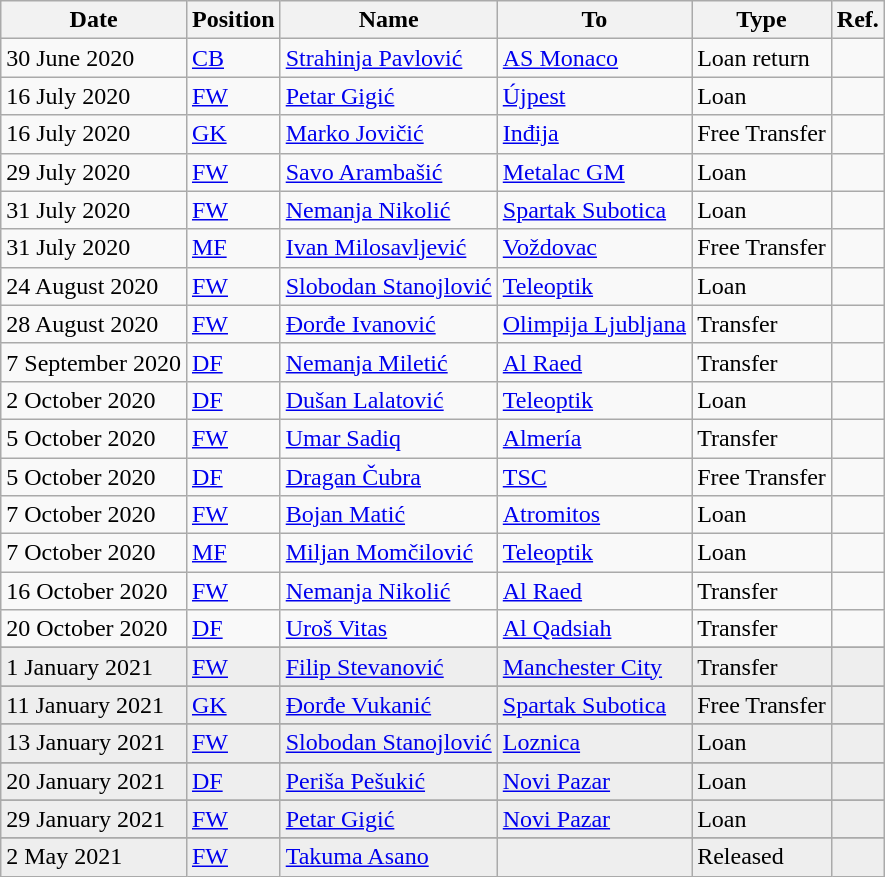<table class="wikitable">
<tr>
<th>Date</th>
<th>Position</th>
<th>Name</th>
<th>To</th>
<th>Type</th>
<th>Ref.</th>
</tr>
<tr>
<td>30 June 2020</td>
<td><a href='#'>CB</a></td>
<td> <a href='#'>Strahinja Pavlović</a></td>
<td> <a href='#'>AS Monaco</a></td>
<td>Loan return</td>
<td></td>
</tr>
<tr>
<td>16 July 2020</td>
<td><a href='#'>FW</a></td>
<td> <a href='#'>Petar Gigić</a></td>
<td> <a href='#'>Újpest</a></td>
<td>Loan</td>
<td></td>
</tr>
<tr>
<td>16 July 2020</td>
<td><a href='#'>GK</a></td>
<td> <a href='#'>Marko Jovičić</a></td>
<td> <a href='#'>Inđija</a></td>
<td>Free Transfer</td>
<td></td>
</tr>
<tr>
<td>29 July 2020</td>
<td><a href='#'>FW</a></td>
<td> <a href='#'>Savo Arambašić</a></td>
<td> <a href='#'>Metalac GM</a></td>
<td>Loan</td>
<td></td>
</tr>
<tr>
<td>31 July 2020</td>
<td><a href='#'>FW</a></td>
<td> <a href='#'>Nemanja Nikolić</a></td>
<td> <a href='#'>Spartak Subotica</a></td>
<td>Loan</td>
<td></td>
</tr>
<tr>
<td>31 July 2020</td>
<td><a href='#'>MF</a></td>
<td> <a href='#'>Ivan Milosavljević</a></td>
<td> <a href='#'>Voždovac</a></td>
<td>Free Transfer</td>
<td></td>
</tr>
<tr>
<td>24 August 2020</td>
<td><a href='#'>FW</a></td>
<td> <a href='#'>Slobodan Stanojlović</a></td>
<td> <a href='#'>Teleoptik</a></td>
<td>Loan</td>
<td></td>
</tr>
<tr>
<td>28 August 2020</td>
<td><a href='#'>FW</a></td>
<td> <a href='#'>Đorđe Ivanović</a></td>
<td> <a href='#'>Olimpija Ljubljana</a></td>
<td>Transfer</td>
<td></td>
</tr>
<tr>
<td>7 September 2020</td>
<td><a href='#'>DF</a></td>
<td> <a href='#'>Nemanja Miletić</a></td>
<td> <a href='#'>Al Raed</a></td>
<td>Transfer</td>
<td></td>
</tr>
<tr>
<td>2 October 2020</td>
<td><a href='#'>DF</a></td>
<td> <a href='#'>Dušan Lalatović</a></td>
<td> <a href='#'>Teleoptik</a></td>
<td>Loan</td>
<td></td>
</tr>
<tr>
<td>5 October 2020</td>
<td><a href='#'>FW</a></td>
<td> <a href='#'>Umar Sadiq</a></td>
<td> <a href='#'>Almería</a></td>
<td>Transfer</td>
<td></td>
</tr>
<tr>
<td>5 October 2020</td>
<td><a href='#'>DF</a></td>
<td> <a href='#'>Dragan Čubra</a></td>
<td> <a href='#'>TSC</a></td>
<td>Free Transfer</td>
<td></td>
</tr>
<tr>
<td>7 October 2020</td>
<td><a href='#'>FW</a></td>
<td> <a href='#'>Bojan Matić</a></td>
<td> <a href='#'>Atromitos</a></td>
<td>Loan</td>
<td></td>
</tr>
<tr>
<td>7 October 2020</td>
<td><a href='#'>MF</a></td>
<td> <a href='#'>Miljan Momčilović</a></td>
<td> <a href='#'>Teleoptik</a></td>
<td>Loan</td>
<td></td>
</tr>
<tr>
<td>16 October 2020</td>
<td><a href='#'>FW</a></td>
<td> <a href='#'>Nemanja Nikolić</a></td>
<td> <a href='#'>Al Raed</a></td>
<td>Transfer</td>
<td></td>
</tr>
<tr>
<td>20 October 2020</td>
<td><a href='#'>DF</a></td>
<td> <a href='#'>Uroš Vitas</a></td>
<td> <a href='#'>Al Qadsiah</a></td>
<td>Transfer</td>
<td></td>
</tr>
<tr>
</tr>
<tr bgcolor=#EEEEEE>
<td>1 January 2021</td>
<td><a href='#'>FW</a></td>
<td> <a href='#'>Filip Stevanović</a></td>
<td> <a href='#'>Manchester City</a></td>
<td>Transfer</td>
<td></td>
</tr>
<tr>
</tr>
<tr bgcolor=#EEEEEE>
<td>11 January 2021</td>
<td><a href='#'>GK</a></td>
<td> <a href='#'>Đorđe Vukanić</a></td>
<td> <a href='#'>Spartak Subotica</a></td>
<td>Free Transfer</td>
<td></td>
</tr>
<tr>
</tr>
<tr bgcolor=#EEEEEE>
<td>13 January 2021</td>
<td><a href='#'>FW</a></td>
<td> <a href='#'>Slobodan Stanojlović</a></td>
<td> <a href='#'>Loznica</a></td>
<td>Loan</td>
<td></td>
</tr>
<tr>
</tr>
<tr bgcolor=#EEEEEE>
<td>20 January 2021</td>
<td><a href='#'>DF</a></td>
<td> <a href='#'>Periša Pešukić</a></td>
<td> <a href='#'>Novi Pazar</a></td>
<td>Loan</td>
<td></td>
</tr>
<tr>
</tr>
<tr bgcolor=#EEEEEE>
<td>29 January 2021</td>
<td><a href='#'>FW</a></td>
<td> <a href='#'>Petar Gigić</a></td>
<td> <a href='#'>Novi Pazar</a></td>
<td>Loan</td>
<td></td>
</tr>
<tr>
</tr>
<tr bgcolor=#EEEEEE>
<td>2 May 2021</td>
<td><a href='#'>FW</a></td>
<td> <a href='#'>Takuma Asano</a></td>
<td></td>
<td>Released</td>
<td></td>
</tr>
</table>
